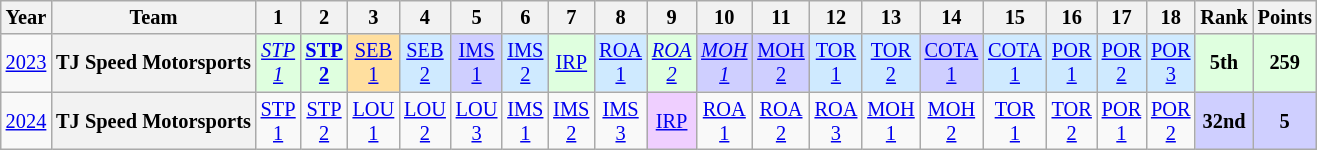<table class="wikitable" style="text-align:center; font-size:85%">
<tr>
<th>Year</th>
<th>Team</th>
<th>1</th>
<th>2</th>
<th>3</th>
<th>4</th>
<th>5</th>
<th>6</th>
<th>7</th>
<th>8</th>
<th>9</th>
<th>10</th>
<th>11</th>
<th>12</th>
<th>13</th>
<th>14</th>
<th>15</th>
<th>16</th>
<th>17</th>
<th>18</th>
<th>Rank</th>
<th>Points</th>
</tr>
<tr>
<td><a href='#'>2023</a></td>
<th nowrap>TJ Speed Motorsports</th>
<td style="background:#DFFFDF;"><em><a href='#'>STP<br>1</a></em><br></td>
<td style="background:#DFFFDF;"><strong><a href='#'>STP<br>2</a></strong><br></td>
<td style="background:#FFDF9F;"><a href='#'>SEB<br>1</a><br></td>
<td style="background:#CFEAFF;"><a href='#'>SEB<br>2</a><br></td>
<td style="background:#CFCFFF;"><a href='#'>IMS<br>1</a><br></td>
<td style="background:#CFEAFF;"><a href='#'>IMS<br>2</a><br></td>
<td style="background:#DFFFDF;"><a href='#'>IRP</a><br></td>
<td style="background:#CFEAFF;"><a href='#'>ROA<br>1</a><br></td>
<td style="background:#DFFFDF;"><em><a href='#'>ROA<br>2</a></em><br></td>
<td style="background:#CFCFFF;"><em><a href='#'>MOH<br>1</a></em><br></td>
<td style="background:#CFCFFF;"><a href='#'>MOH<br>2</a><br></td>
<td style="background:#CFEAFF;"><a href='#'>TOR<br>1</a><br></td>
<td style="background:#CFEAFF;"><a href='#'>TOR<br>2</a><br></td>
<td style="background:#CFCFFF;"><a href='#'>COTA<br>1</a><br></td>
<td style="background:#CFEAFF;"><a href='#'>COTA<br>1</a><br></td>
<td style="background:#CFEAFF;"><a href='#'>POR<br>1</a><br></td>
<td style="background:#CFEAFF;"><a href='#'>POR<br>2</a><br></td>
<td style="background:#CFEAFF;"><a href='#'>POR<br>3</a><br></td>
<th style="background:#DFFFDF;">5th</th>
<th style="background:#DFFFDF;">259</th>
</tr>
<tr>
<td><a href='#'>2024</a></td>
<th nowrap>TJ Speed Motorsports</th>
<td style="background:#;"><a href='#'>STP<br>1</a></td>
<td style="background:#;"><a href='#'>STP<br>2</a></td>
<td style="background:#;"><a href='#'>LOU<br>1</a></td>
<td style="background:#;"><a href='#'>LOU<br>2</a></td>
<td style="background:#;"><a href='#'>LOU<br>3</a></td>
<td style="background:#;"><a href='#'>IMS<br>1</a></td>
<td style="background:#;"><a href='#'>IMS<br>2</a></td>
<td style="background:#;"><a href='#'>IMS<br>3</a></td>
<td style="background:#EFCFFF;"><a href='#'>IRP</a><br></td>
<td style="background:#;"><a href='#'>ROA<br>1</a></td>
<td style="background:#;"><a href='#'>ROA<br>2</a></td>
<td style="background:#;"><a href='#'>ROA<br>3</a></td>
<td style="background:#;"><a href='#'>MOH<br>1</a></td>
<td style="background:#;"><a href='#'>MOH<br>2</a></td>
<td style="background:#;"><a href='#'>TOR<br>1</a></td>
<td style="background:#;"><a href='#'>TOR<br>2</a></td>
<td style="background:#;"><a href='#'>POR<br>1</a></td>
<td style="background:#;"><a href='#'>POR<br>2</a></td>
<th style="background:#CFCFFF;">32nd</th>
<th style="background:#CFCFFF;">5</th>
</tr>
</table>
